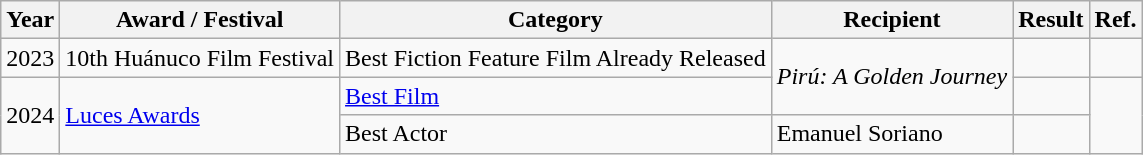<table class="wikitable">
<tr>
<th>Year</th>
<th>Award / Festival</th>
<th>Category</th>
<th>Recipient</th>
<th>Result</th>
<th>Ref.</th>
</tr>
<tr>
<td>2023</td>
<td>10th Huánuco Film Festival</td>
<td>Best Fiction Feature Film Already Released</td>
<td rowspan="2"><em>Pirú: A Golden Journey</em></td>
<td></td>
<td></td>
</tr>
<tr>
<td rowspan="2">2024</td>
<td rowspan="2"><a href='#'>Luces Awards</a></td>
<td><a href='#'>Best Film</a></td>
<td></td>
<td rowspan="2"></td>
</tr>
<tr>
<td>Best Actor</td>
<td>Emanuel Soriano</td>
<td></td>
</tr>
</table>
